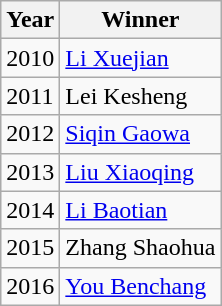<table class="wikitable">
<tr>
<th>Year</th>
<th>Winner</th>
</tr>
<tr>
<td>2010</td>
<td><a href='#'>Li Xuejian</a></td>
</tr>
<tr>
<td>2011</td>
<td>Lei Kesheng</td>
</tr>
<tr>
<td>2012</td>
<td><a href='#'>Siqin Gaowa</a></td>
</tr>
<tr>
<td>2013</td>
<td><a href='#'>Liu Xiaoqing</a></td>
</tr>
<tr>
<td>2014</td>
<td><a href='#'>Li Baotian</a></td>
</tr>
<tr>
<td>2015</td>
<td>Zhang Shaohua</td>
</tr>
<tr>
<td>2016</td>
<td><a href='#'>You Benchang</a></td>
</tr>
</table>
